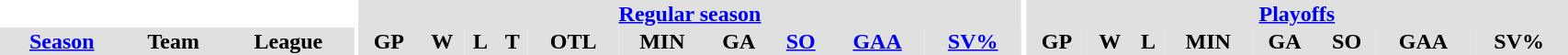<table border="0" cellpadding="1" cellspacing="0" style="text-align:center; width:90%">
<tr ALIGN="center" bgcolor="#e0e0e0">
<th align="center" colspan="3" bgcolor="#ffffff"></th>
<th align="center" rowspan="99" bgcolor="#ffffff"></th>
<th align="center" colspan="10" bgcolor="#e0e0e0"><a href='#'>Regular season</a></th>
<th align="center" rowspan="99" bgcolor="#ffffff"></th>
<th align="center" colspan="8" bgcolor="#e0e0e0"><a href='#'>Playoffs</a></th>
</tr>
<tr ALIGN="center" bgcolor="#e0e0e0">
<th><a href='#'>Season</a></th>
<th>Team</th>
<th>League</th>
<th>GP</th>
<th>W</th>
<th>L</th>
<th>T</th>
<th>OTL</th>
<th>MIN</th>
<th>GA</th>
<th><a href='#'>SO</a></th>
<th><a href='#'>GAA</a></th>
<th><a href='#'>SV%</a></th>
<th>GP</th>
<th>W</th>
<th>L</th>
<th>MIN</th>
<th>GA</th>
<th>SO</th>
<th>GAA</th>
<th>SV%</th>
</tr>
</table>
